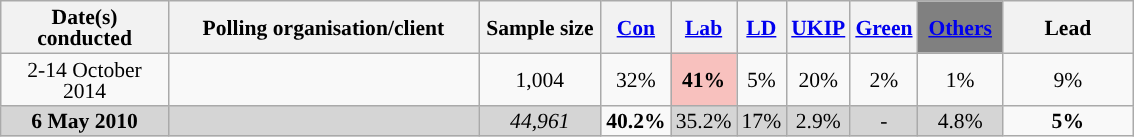<table class="wikitable sortable" style="text-align:center;font-size:90%;line-height:14px">
<tr>
<th ! style="width:105px;">Date(s)<br>conducted</th>
<th style="width:200px;">Polling organisation/client</th>
<th class="unsortable" style="width:75px;">Sample size</th>
<th class="unsortable" style="background:"><a href='#'><span>Con</span></a></th>
<th class="unsortable" style="background:"><a href='#'><span>Lab</span></a></th>
<th class="unsortable" style="background:"><a href='#'><span>LD</span></a></th>
<th class="unsortable" style="background:"><a href='#'><span>UKIP</span></a></th>
<th class="unsortable" style="background:"><a href='#'><span>Green</span></a></th>
<th class="unsortable" style="background:gray; width:50px;"><a href='#'><span>Others</span></a></th>
<th class="unsortable" style="width:80px;">Lead</th>
</tr>
<tr>
<td>2-14 October 2014</td>
<td> </td>
<td>1,004</td>
<td>32%</td>
<td style="background:#F8C1BE"><strong>41%</strong></td>
<td>5%</td>
<td>20%</td>
<td>2%</td>
<td>1%</td>
<td style="background:">9%</td>
</tr>
<tr>
<td style="background:#D5D5D5"><strong>6 May 2010</strong></td>
<td style="background:#D5D5D5"></td>
<td style="background:#D5D5D5"><em>44,961</em></td>
<td style="background:"><strong>40.2%</strong></td>
<td style="background:#D5D5D5">35.2%</td>
<td style="background:#D5D5D5">17%</td>
<td style="background:#D5D5D5">2.9%</td>
<td style="background:#D5D5D5">-</td>
<td style="background:#D5D5D5">4.8%</td>
<td style="background:"><strong>5% </strong></td>
</tr>
</table>
